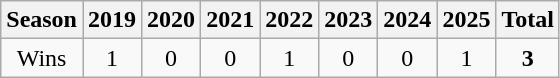<table class="wikitable">
<tr>
<th>Season</th>
<th>2019</th>
<th>2020</th>
<th>2021</th>
<th>2022</th>
<th>2023</th>
<th>2024</th>
<th>2025</th>
<th><strong>Total</strong></th>
</tr>
<tr align=center>
<td>Wins</td>
<td>1</td>
<td>0</td>
<td>0</td>
<td>1</td>
<td>0</td>
<td>0</td>
<td>1</td>
<td><strong>3</strong></td>
</tr>
</table>
